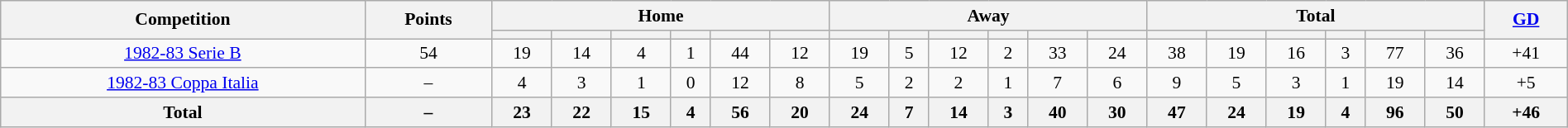<table class="wikitable" style="font-size:90%;width:100%;margin:auto;clear:both;text-align:center;">
<tr>
<th rowspan="2">Competition</th>
<th rowspan="2">Points</th>
<th colspan="6">Home</th>
<th colspan="6">Away</th>
<th colspan="6">Total</th>
<th rowspan="2"><a href='#'>GD</a></th>
</tr>
<tr>
<th></th>
<th></th>
<th></th>
<th></th>
<th></th>
<th></th>
<th></th>
<th></th>
<th></th>
<th></th>
<th></th>
<th></th>
<th></th>
<th></th>
<th></th>
<th></th>
<th></th>
<th></th>
</tr>
<tr>
<td><a href='#'>1982-83 Serie B</a></td>
<td>54</td>
<td>19</td>
<td>14</td>
<td>4</td>
<td>1</td>
<td>44</td>
<td>12</td>
<td>19</td>
<td>5</td>
<td>12</td>
<td>2</td>
<td>33</td>
<td>24</td>
<td>38</td>
<td>19</td>
<td>16</td>
<td>3</td>
<td>77</td>
<td>36</td>
<td>+41</td>
</tr>
<tr>
<td> <a href='#'>1982-83 Coppa Italia</a></td>
<td>–</td>
<td>4</td>
<td>3</td>
<td>1</td>
<td>0</td>
<td>12</td>
<td>8</td>
<td>5</td>
<td>2</td>
<td>2</td>
<td>1</td>
<td>7</td>
<td>6</td>
<td>9</td>
<td>5</td>
<td>3</td>
<td>1</td>
<td>19</td>
<td>14</td>
<td>+5</td>
</tr>
<tr>
<th>Total</th>
<th>–</th>
<th>23</th>
<th>22</th>
<th>15</th>
<th>4</th>
<th>56</th>
<th>20</th>
<th>24</th>
<th>7</th>
<th>14</th>
<th>3</th>
<th>40</th>
<th>30</th>
<th>47</th>
<th>24</th>
<th>19</th>
<th>4</th>
<th>96</th>
<th>50</th>
<th>+46</th>
</tr>
</table>
